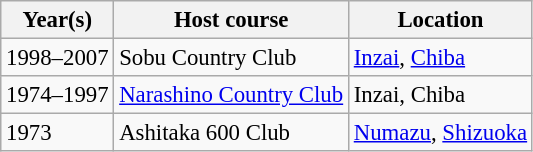<table class=wikitable style="font-size:95%">
<tr>
<th>Year(s)</th>
<th>Host course</th>
<th>Location</th>
</tr>
<tr>
<td>1998–2007</td>
<td>Sobu Country Club</td>
<td><a href='#'>Inzai</a>, <a href='#'>Chiba</a></td>
</tr>
<tr>
<td>1974–1997</td>
<td><a href='#'>Narashino Country Club</a></td>
<td>Inzai, Chiba</td>
</tr>
<tr>
<td>1973</td>
<td>Ashitaka 600 Club</td>
<td><a href='#'>Numazu</a>, <a href='#'>Shizuoka</a></td>
</tr>
</table>
